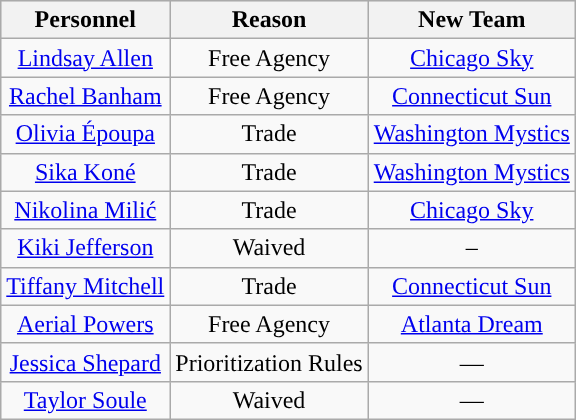<table class="wikitable" style="text-align: center">
<tr align="center"  bgcolor="#dddddd">
<th><strong>Personnel</strong></th>
<th><strong>Reason</strong></th>
<th><strong>New Team</strong></th>
</tr>
<tr>
<td><a href='#'>Lindsay Allen</a></td>
<td>Free Agency</td>
<td><a href='#'>Chicago Sky</a></td>
</tr>
<tr>
<td><a href='#'>Rachel Banham</a></td>
<td>Free Agency</td>
<td><a href='#'>Connecticut Sun</a></td>
</tr>
<tr>
<td><a href='#'>Olivia Époupa</a></td>
<td>Trade</td>
<td><a href='#'>Washington Mystics</a></td>
</tr>
<tr>
<td><a href='#'>Sika Koné</a></td>
<td>Trade</td>
<td><a href='#'>Washington Mystics</a></td>
</tr>
<tr>
<td><a href='#'>Nikolina Milić</a></td>
<td>Trade</td>
<td><a href='#'>Chicago Sky</a></td>
</tr>
<tr>
<td><a href='#'>Kiki Jefferson</a></td>
<td>Waived</td>
<td>–</td>
</tr>
<tr>
<td><a href='#'>Tiffany Mitchell</a></td>
<td>Trade</td>
<td><a href='#'>Connecticut Sun</a></td>
</tr>
<tr>
<td><a href='#'>Aerial Powers</a></td>
<td>Free Agency</td>
<td><a href='#'>Atlanta Dream</a></td>
</tr>
<tr>
<td><a href='#'>Jessica Shepard</a></td>
<td>Prioritization Rules</td>
<td>—</td>
</tr>
<tr>
<td><a href='#'>Taylor Soule</a></td>
<td>Waived</td>
<td>—</td>
</tr>
</table>
